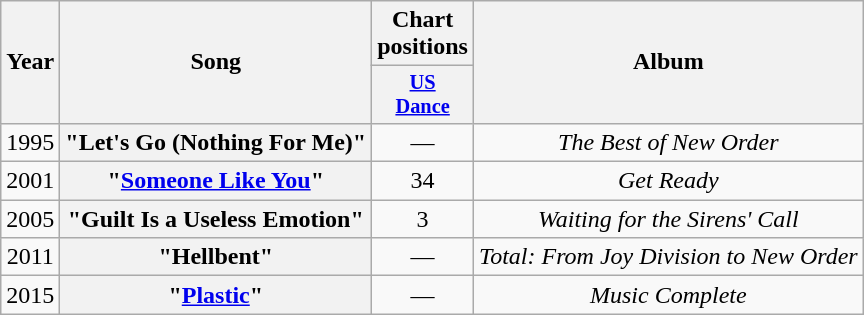<table class="wikitable plainrowheaders" style="text-align:center;">
<tr>
<th scope="col" rowspan="2">Year</th>
<th scope="col" rowspan="2">Song</th>
<th>Chart positions</th>
<th scope="col" rowspan="2">Album</th>
</tr>
<tr>
<th style="width:3em;font-size:85%;"><a href='#'>US<br>Dance</a><br></th>
</tr>
<tr>
<td>1995</td>
<th scope="row">"Let's Go (Nothing For Me)"</th>
<td>—</td>
<td><em>The Best of New Order</em></td>
</tr>
<tr>
<td>2001</td>
<th scope="row">"<a href='#'>Someone Like You</a>"</th>
<td>34</td>
<td><em>Get Ready</em></td>
</tr>
<tr>
<td>2005</td>
<th scope="row">"Guilt Is a Useless Emotion"</th>
<td>3</td>
<td><em>Waiting for the Sirens' Call</em></td>
</tr>
<tr>
<td>2011</td>
<th scope="row">"Hellbent"</th>
<td>—</td>
<td><em>Total: From Joy Division to New Order</em></td>
</tr>
<tr>
<td>2015</td>
<th scope="row">"<a href='#'>Plastic</a>"</th>
<td>—</td>
<td><em>Music Complete</em></td>
</tr>
</table>
